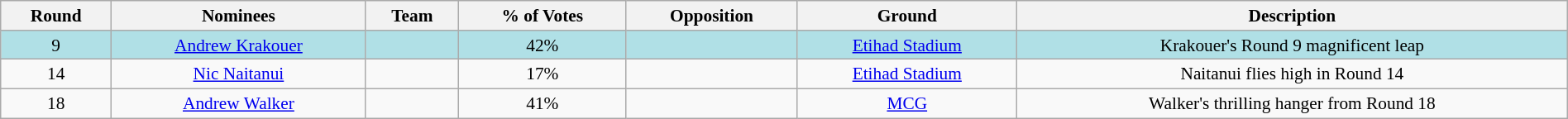<table class="wikitable" style="font-size:89%; text-align:center; width:100%;">
<tr>
<th>Round</th>
<th>Nominees</th>
<th>Team</th>
<th>% of Votes</th>
<th>Opposition</th>
<th>Ground</th>
<th>Description</th>
</tr>
<tr>
<td style="background:#b0e0e6;">9</td>
<td style="background:#b0e0e6;"><a href='#'>Andrew Krakouer</a></td>
<td style="background:#b0e0e6;"></td>
<td style="background:#b0e0e6;">42%</td>
<td style="background:#b0e0e6;"></td>
<td style="background:#b0e0e6;"><a href='#'>Etihad Stadium</a></td>
<td style="background:#b0e0e6;">Krakouer's Round 9 magnificent leap</td>
</tr>
<tr>
<td>14</td>
<td><a href='#'>Nic Naitanui</a></td>
<td></td>
<td>17%</td>
<td></td>
<td><a href='#'>Etihad Stadium</a></td>
<td>Naitanui flies high in Round 14</td>
</tr>
<tr>
<td>18</td>
<td><a href='#'>Andrew Walker</a></td>
<td></td>
<td>41%</td>
<td></td>
<td><a href='#'>MCG</a></td>
<td>Walker's thrilling hanger from Round 18</td>
</tr>
</table>
